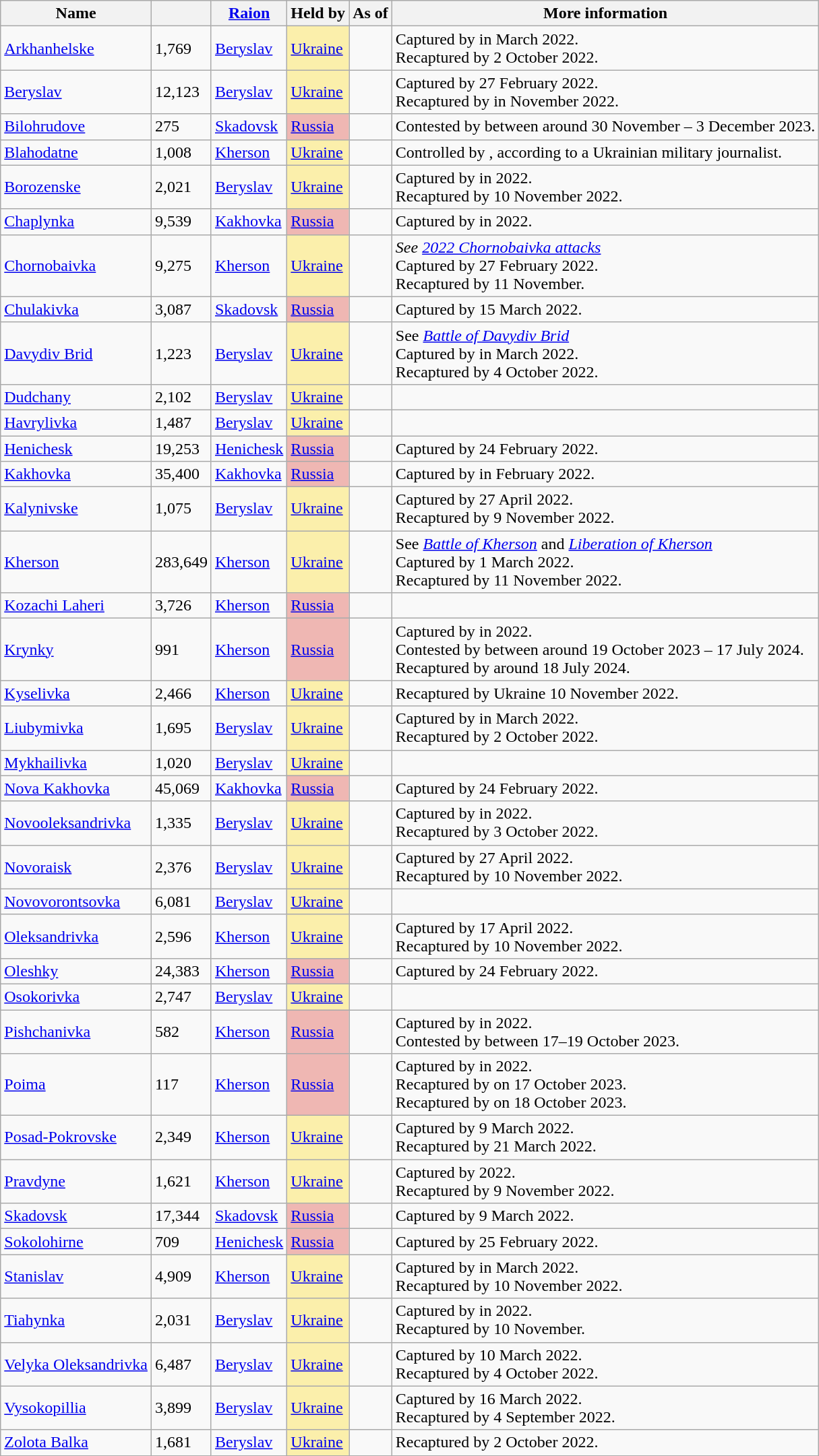<table class="wikitable sortable">
<tr>
<th>Name</th>
<th></th>
<th><a href='#'>Raion</a></th>
<th>Held by</th>
<th class=sortable>As of</th>
<th class=unsortable>More information</th>
</tr>
<tr>
<td><a href='#'>Arkhanhelske</a></td>
<td>1,769</td>
<td><a href='#'>Beryslav</a></td>
<td style=background:#FFD70050><a href='#'>Ukraine</a></td>
<td align=right></td>
<td>Captured by  in March 2022.<br>Recaptured by  2 October 2022.</td>
</tr>
<tr>
<td><a href='#'>Beryslav</a></td>
<td>12,123</td>
<td><a href='#'>Beryslav</a></td>
<td style=background:#FFD70050><a href='#'>Ukraine</a></td>
<td align=right></td>
<td>Captured by  27 February 2022.<br> Recaptured by  in November 2022.</td>
</tr>
<tr>
<td><a href='#'>Bilohrudove</a></td>
<td>275</td>
<td><a href='#'>Skadovsk</a></td>
<td style=background:#DA291C50><a href='#'>Russia</a></td>
<td align=right></td>
<td>Contested by  between around 30 November – 3 December 2023.</td>
</tr>
<tr>
<td><a href='#'>Blahodatne</a></td>
<td>1,008</td>
<td><a href='#'>Kherson</a></td>
<td style=background:#FFD70050><a href='#'>Ukraine</a></td>
<td align=right></td>
<td> Controlled by , according to a Ukrainian military journalist.</td>
</tr>
<tr>
<td><a href='#'>Borozenske</a></td>
<td>2,021</td>
<td><a href='#'>Beryslav</a></td>
<td style=background:#FFD70050><a href='#'>Ukraine</a></td>
<td align=right></td>
<td>Captured by  in 2022.<br>Recaptured by  10 November 2022.</td>
</tr>
<tr>
<td><a href='#'>Chaplynka</a></td>
<td>9,539</td>
<td><a href='#'>Kakhovka</a></td>
<td style=background:#DA291C50><a href='#'>Russia</a></td>
<td align=right></td>
<td>Captured by  in 2022.</td>
</tr>
<tr>
<td><a href='#'>Chornobaivka</a></td>
<td>9,275</td>
<td><a href='#'>Kherson</a></td>
<td style=background:#FFD70050><a href='#'>Ukraine</a></td>
<td align=right></td>
<td><em>See <a href='#'>2022 Chornobaivka attacks</a></em><br>Captured by  27 February 2022.<br> Recaptured by  11 November.</td>
</tr>
<tr>
<td><a href='#'>Chulakivka</a></td>
<td>3,087</td>
<td><a href='#'>Skadovsk</a></td>
<td style=background:#DA291C50><a href='#'>Russia</a></td>
<td align=right></td>
<td>Captured by  15 March 2022.</td>
</tr>
<tr>
<td><a href='#'>Davydiv Brid</a></td>
<td>1,223</td>
<td><a href='#'>Beryslav</a></td>
<td style=background:#FFD70050><a href='#'>Ukraine</a></td>
<td align=right></td>
<td>See <em><a href='#'>Battle of Davydiv Brid</a></em><br>Captured by  in March 2022.<br>Recaptured by  4 October 2022.</td>
</tr>
<tr>
<td><a href='#'>Dudchany</a></td>
<td>2,102</td>
<td><a href='#'>Beryslav</a></td>
<td style=background:#FFD70050><a href='#'>Ukraine</a></td>
<td align=right></td>
<td></td>
</tr>
<tr>
<td><a href='#'>Havrylivka</a></td>
<td>1,487</td>
<td><a href='#'>Beryslav</a></td>
<td style=background:#FFD70050><a href='#'>Ukraine</a></td>
<td align=right></td>
<td></td>
</tr>
<tr>
<td><a href='#'>Henichesk</a></td>
<td>19,253</td>
<td><a href='#'>Henichesk</a></td>
<td style=background:#DA291C50><a href='#'>Russia</a></td>
<td align=right></td>
<td> Captured by  24 February 2022.</td>
</tr>
<tr>
<td><a href='#'>Kakhovka</a></td>
<td>35,400</td>
<td><a href='#'>Kakhovka</a></td>
<td style=background:#DA291C50><a href='#'>Russia</a></td>
<td align=right></td>
<td>Captured by  in February 2022.</td>
</tr>
<tr>
<td><a href='#'>Kalynivske</a></td>
<td>1,075</td>
<td><a href='#'>Beryslav</a></td>
<td style=background:#FFD70050><a href='#'>Ukraine</a></td>
<td align=right></td>
<td>Captured by  27 April 2022.<br>Recaptured by  9 November 2022.</td>
</tr>
<tr>
<td><a href='#'>Kherson</a><noinclude></noinclude></td>
<td>283,649</td>
<td><a href='#'>Kherson</a></td>
<td style=background:#FFD70050><a href='#'>Ukraine</a></td>
<td align=right></td>
<td>See <em><a href='#'>Battle of Kherson</a></em> and <em><a href='#'>Liberation of Kherson</a></em><br>Captured by  1 March 2022.<br> Recaptured by  11 November 2022.</td>
</tr>
<tr>
<td><a href='#'>Kozachi Laheri</a></td>
<td>3,726</td>
<td><a href='#'>Kherson</a></td>
<td style=background:#DA291C50><a href='#'>Russia</a></td>
<td align=right></td>
<td></td>
</tr>
<tr>
<td><a href='#'>Krynky</a></td>
<td>991</td>
<td><a href='#'>Kherson</a></td>
<td style=background:#DA291C50><a href='#'>Russia</a></td>
<td align=right></td>
<td>Captured by  in 2022.<br>Contested by  between around 19 October 2023 – 17 July 2024.<br>Recaptured by  around 18 July 2024.</td>
</tr>
<tr>
<td><a href='#'>Kyselivka</a></td>
<td>2,466</td>
<td><a href='#'>Kherson</a></td>
<td style=background:#FFD70050><a href='#'>Ukraine</a></td>
<td align=right></td>
<td>Recaptured by Ukraine 10 November 2022.</td>
</tr>
<tr>
<td><a href='#'>Liubymivka</a></td>
<td>1,695</td>
<td><a href='#'>Beryslav</a></td>
<td style=background:#FFD70050><a href='#'>Ukraine</a></td>
<td align=right></td>
<td>Captured by  in March 2022.<br>Recaptured by  2 October 2022.</td>
</tr>
<tr>
<td><a href='#'>Mykhailivka</a></td>
<td>1,020</td>
<td><a href='#'>Beryslav</a></td>
<td style=background:#FFD70050><a href='#'>Ukraine</a></td>
<td align=right></td>
<td></td>
</tr>
<tr>
<td><a href='#'>Nova Kakhovka</a></td>
<td>45,069</td>
<td><a href='#'>Kakhovka</a></td>
<td style=background:#DA291C50><a href='#'>Russia</a></td>
<td align=right></td>
<td>Captured by  24 February 2022.</td>
</tr>
<tr>
<td><a href='#'>Novooleksandrivka</a></td>
<td>1,335</td>
<td><a href='#'>Beryslav</a></td>
<td style=background:#FFD70050><a href='#'>Ukraine</a></td>
<td align=right></td>
<td>Captured by  in 2022.<br>Recaptured by  3 October 2022.</td>
</tr>
<tr>
<td><a href='#'>Novoraisk</a></td>
<td>2,376</td>
<td><a href='#'>Beryslav</a></td>
<td style=background:#FFD70050><a href='#'>Ukraine</a></td>
<td align=right></td>
<td>Captured by  27 April 2022.<br> Recaptured by  10 November 2022.</td>
</tr>
<tr>
<td><a href='#'>Novovorontsovka</a></td>
<td>6,081</td>
<td><a href='#'>Beryslav</a></td>
<td style=background:#FFD70050><a href='#'>Ukraine</a></td>
<td align=right></td>
<td></td>
</tr>
<tr>
<td><a href='#'>Oleksandrivka</a></td>
<td>2,596</td>
<td><a href='#'>Kherson</a></td>
<td style=background:#FFD70050><a href='#'>Ukraine</a></td>
<td align=right></td>
<td>Captured by  17 April 2022.<br>Recaptured by  10 November 2022.</td>
</tr>
<tr>
<td><a href='#'>Oleshky</a></td>
<td>24,383</td>
<td><a href='#'>Kherson</a></td>
<td style=background:#DA291C50><a href='#'>Russia</a></td>
<td align=right></td>
<td>Captured by  24 February 2022.</td>
</tr>
<tr>
<td><a href='#'>Osokorivka</a></td>
<td>2,747</td>
<td><a href='#'>Beryslav</a></td>
<td style=background:#FFD70050><a href='#'>Ukraine</a></td>
<td align=right></td>
<td></td>
</tr>
<tr>
<td><a href='#'>Pishchanivka</a></td>
<td>582</td>
<td><a href='#'>Kherson</a></td>
<td style=background:#DA291C50><a href='#'>Russia</a></td>
<td align=right></td>
<td> Captured by  in 2022.<br>Contested by  between 17–19 October 2023.</td>
</tr>
<tr>
<td><a href='#'>Poima</a></td>
<td>117</td>
<td><a href='#'>Kherson</a></td>
<td style=background:#DA291C50><a href='#'>Russia</a></td>
<td align=right></td>
<td> Captured by  in 2022.<br>Recaptured by  on 17 October 2023.<br>Recaptured by  on 18 October 2023.</td>
</tr>
<tr>
<td><a href='#'>Posad-Pokrovske</a></td>
<td>2,349</td>
<td><a href='#'>Kherson</a></td>
<td style=background:#FFD70050><a href='#'>Ukraine</a></td>
<td align=right></td>
<td>Captured by  9 March 2022.<br>Recaptured by  21 March 2022.</td>
</tr>
<tr>
<td><a href='#'>Pravdyne</a></td>
<td>1,621</td>
<td><a href='#'>Kherson</a></td>
<td style=background:#FFD70050><a href='#'>Ukraine</a></td>
<td align=right></td>
<td>Captured by  2022.<br>Recaptured by  9 November 2022.</td>
</tr>
<tr>
<td><a href='#'>Skadovsk</a></td>
<td>17,344</td>
<td><a href='#'>Skadovsk</a></td>
<td style=background:#DA291C50><a href='#'>Russia</a></td>
<td align=right></td>
<td>Captured by  9 March 2022.</td>
</tr>
<tr>
<td><a href='#'>Sokolohirne</a></td>
<td>709</td>
<td><a href='#'>Henichesk</a></td>
<td style=background:#DA291C50><a href='#'>Russia</a></td>
<td align=right></td>
<td>Captured by  25 February 2022.</td>
</tr>
<tr>
<td><a href='#'>Stanislav</a></td>
<td>4,909</td>
<td><a href='#'>Kherson</a></td>
<td style=background:#FFD70050><a href='#'>Ukraine</a></td>
<td align=right></td>
<td>Captured by  in March 2022.<br>Recaptured by  10 November 2022.</td>
</tr>
<tr>
<td><a href='#'>Tiahynka</a></td>
<td>2,031</td>
<td><a href='#'>Beryslav</a></td>
<td style=background:#FFD70050><a href='#'>Ukraine</a></td>
<td align=right></td>
<td>Captured by  in 2022.<br> Recaptured by  10 November.</td>
</tr>
<tr>
<td><a href='#'>Velyka Oleksandrivka</a></td>
<td>6,487</td>
<td><a href='#'>Beryslav</a></td>
<td style=background:#FFD70050><a href='#'>Ukraine</a></td>
<td align=right></td>
<td>Captured by  10 March 2022.<br>Recaptured by  4 October 2022.</td>
</tr>
<tr>
<td><a href='#'>Vysokopillia</a></td>
<td>3,899</td>
<td><a href='#'>Beryslav</a></td>
<td style=background:#FFD70050><a href='#'>Ukraine</a></td>
<td align=right></td>
<td> Captured by  16 March 2022.<br>Recaptured by  4 September 2022.</td>
</tr>
<tr>
<td><a href='#'>Zolota Balka</a></td>
<td>1,681</td>
<td><a href='#'>Beryslav</a></td>
<td style=background:#FFD70050><a href='#'>Ukraine</a></td>
<td align=right></td>
<td> Recaptured by  2 October 2022.</td>
</tr>
</table>
